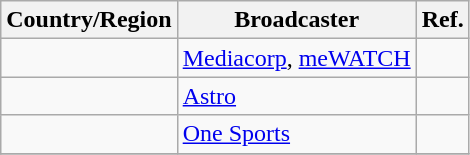<table class="wikitable sortable">
<tr>
<th>Country/Region</th>
<th>Broadcaster</th>
<th>Ref.</th>
</tr>
<tr>
<td><strong></strong></td>
<td><a href='#'>Mediacorp</a>, <a href='#'>meWATCH</a></td>
<td></td>
</tr>
<tr>
<td><strong></strong></td>
<td><a href='#'>Astro</a></td>
<td></td>
</tr>
<tr>
<td><strong></strong></td>
<td><a href='#'>One Sports</a></td>
<td></td>
</tr>
<tr>
</tr>
</table>
